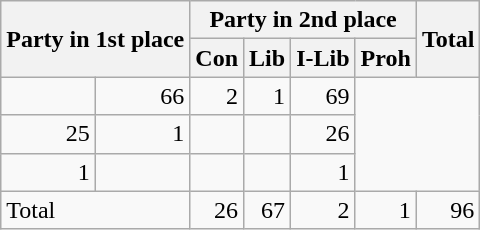<table class="wikitable" style="text-align:right;">
<tr>
<th rowspan="2" colspan="2" style="text-align:left;">Party in 1st place</th>
<th colspan="4">Party in 2nd place</th>
<th rowspan="2">Total</th>
</tr>
<tr>
<th>Con</th>
<th>Lib</th>
<th>I-Lib</th>
<th>Proh</th>
</tr>
<tr>
<td></td>
<td>66</td>
<td>2</td>
<td>1</td>
<td>69</td>
</tr>
<tr>
<td>25</td>
<td>1</td>
<td></td>
<td></td>
<td>26</td>
</tr>
<tr>
<td>1</td>
<td></td>
<td></td>
<td></td>
<td>1</td>
</tr>
<tr>
<td colspan="2" style="text-align:left;">Total</td>
<td>26</td>
<td>67</td>
<td>2</td>
<td>1</td>
<td>96</td>
</tr>
</table>
